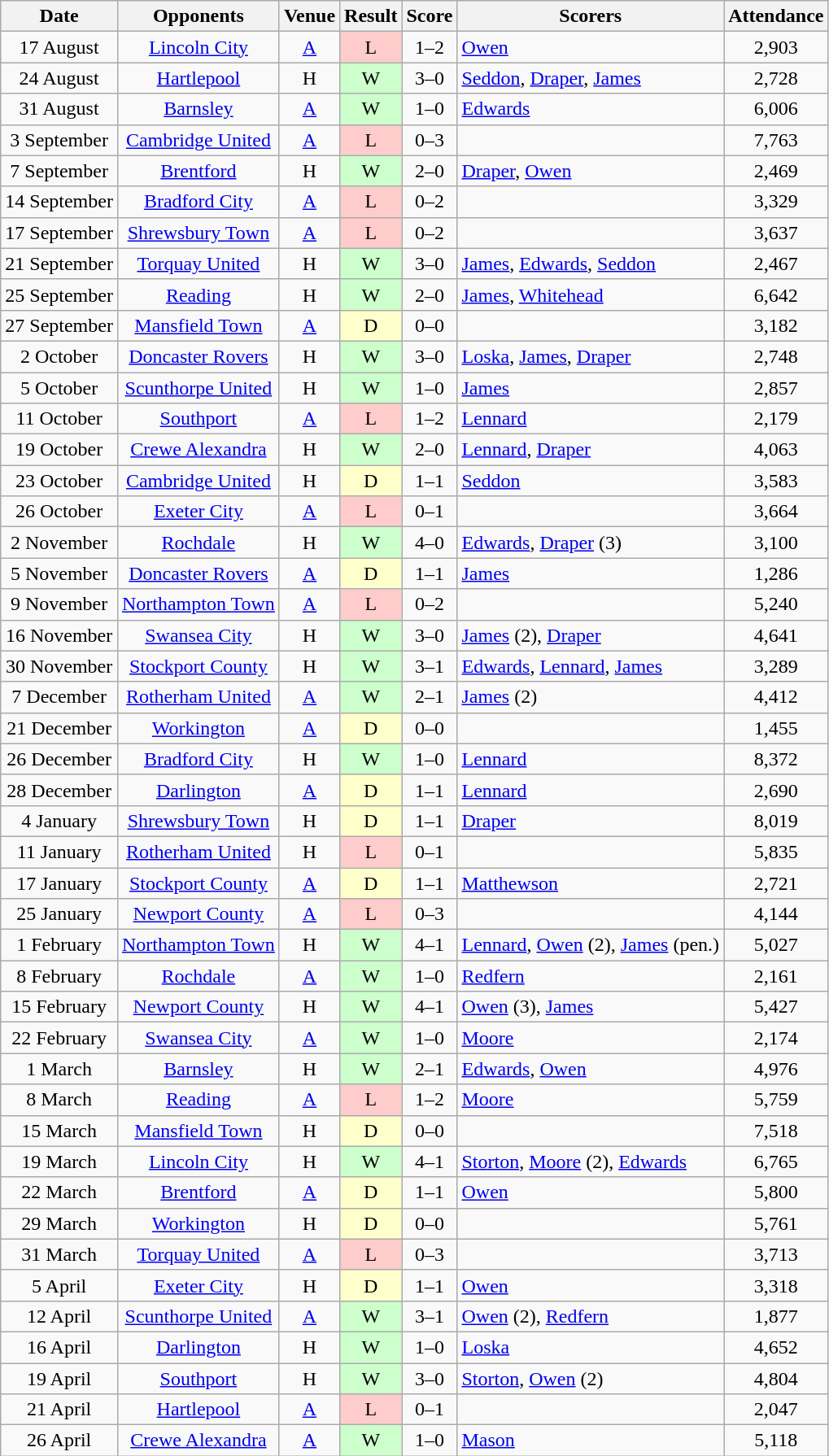<table class="wikitable" style="text-align:center">
<tr>
<th>Date</th>
<th>Opponents</th>
<th>Venue</th>
<th>Result</th>
<th>Score</th>
<th>Scorers</th>
<th>Attendance</th>
</tr>
<tr>
<td>17 August</td>
<td><a href='#'>Lincoln City</a></td>
<td><a href='#'>A</a></td>
<td style="background-color:#FFCCCC">L</td>
<td>1–2</td>
<td align="left"><a href='#'>Owen</a></td>
<td>2,903</td>
</tr>
<tr>
<td>24 August</td>
<td><a href='#'>Hartlepool</a></td>
<td>H</td>
<td style="background-color:#CCFFCC">W</td>
<td>3–0</td>
<td align="left"><a href='#'>Seddon</a>, <a href='#'>Draper</a>, <a href='#'>James</a></td>
<td>2,728</td>
</tr>
<tr>
<td>31 August</td>
<td><a href='#'>Barnsley</a></td>
<td><a href='#'>A</a></td>
<td style="background-color:#CCFFCC">W</td>
<td>1–0</td>
<td align="left"><a href='#'>Edwards</a></td>
<td>6,006</td>
</tr>
<tr>
<td>3 September</td>
<td><a href='#'>Cambridge United</a></td>
<td><a href='#'>A</a></td>
<td style="background-color:#FFCCCC">L</td>
<td>0–3</td>
<td align="left"></td>
<td>7,763</td>
</tr>
<tr>
<td>7 September</td>
<td><a href='#'>Brentford</a></td>
<td>H</td>
<td style="background-color:#CCFFCC">W</td>
<td>2–0</td>
<td align="left"><a href='#'>Draper</a>, <a href='#'>Owen</a></td>
<td>2,469</td>
</tr>
<tr>
<td>14 September</td>
<td><a href='#'>Bradford City</a></td>
<td><a href='#'>A</a></td>
<td style="background-color:#FFCCCC">L</td>
<td>0–2</td>
<td align="left"></td>
<td>3,329</td>
</tr>
<tr>
<td>17 September</td>
<td><a href='#'>Shrewsbury Town</a></td>
<td><a href='#'>A</a></td>
<td style="background-color:#FFCCCC">L</td>
<td>0–2</td>
<td align="left"></td>
<td>3,637</td>
</tr>
<tr>
<td>21 September</td>
<td><a href='#'>Torquay United</a></td>
<td>H</td>
<td style="background-color:#CCFFCC">W</td>
<td>3–0</td>
<td align="left"><a href='#'>James</a>, <a href='#'>Edwards</a>, <a href='#'>Seddon</a></td>
<td>2,467</td>
</tr>
<tr>
<td>25 September</td>
<td><a href='#'>Reading</a></td>
<td>H</td>
<td style="background-color:#CCFFCC">W</td>
<td>2–0</td>
<td align="left"><a href='#'>James</a>, <a href='#'>Whitehead</a></td>
<td>6,642</td>
</tr>
<tr>
<td>27 September</td>
<td><a href='#'>Mansfield Town</a></td>
<td><a href='#'>A</a></td>
<td style="background-color:#FFFFCC">D</td>
<td>0–0</td>
<td align="left"></td>
<td>3,182</td>
</tr>
<tr>
<td>2 October</td>
<td><a href='#'>Doncaster Rovers</a></td>
<td>H</td>
<td style="background-color:#CCFFCC">W</td>
<td>3–0</td>
<td align="left"><a href='#'>Loska</a>, <a href='#'>James</a>, <a href='#'>Draper</a></td>
<td>2,748</td>
</tr>
<tr>
<td>5 October</td>
<td><a href='#'>Scunthorpe United</a></td>
<td>H</td>
<td style="background-color:#CCFFCC">W</td>
<td>1–0</td>
<td align="left"><a href='#'>James</a></td>
<td>2,857</td>
</tr>
<tr>
<td>11 October</td>
<td><a href='#'>Southport</a></td>
<td><a href='#'>A</a></td>
<td style="background-color:#FFCCCC">L</td>
<td>1–2</td>
<td align="left"><a href='#'>Lennard</a></td>
<td>2,179</td>
</tr>
<tr>
<td>19 October</td>
<td><a href='#'>Crewe Alexandra</a></td>
<td>H</td>
<td style="background-color:#CCFFCC">W</td>
<td>2–0</td>
<td align="left"><a href='#'>Lennard</a>, <a href='#'>Draper</a></td>
<td>4,063</td>
</tr>
<tr>
<td>23 October</td>
<td><a href='#'>Cambridge United</a></td>
<td>H</td>
<td style="background-color:#FFFFCC">D</td>
<td>1–1</td>
<td align="left"><a href='#'>Seddon</a></td>
<td>3,583</td>
</tr>
<tr>
<td>26 October</td>
<td><a href='#'>Exeter City</a></td>
<td><a href='#'>A</a></td>
<td style="background-color:#FFCCCC">L</td>
<td>0–1</td>
<td align="left"></td>
<td>3,664</td>
</tr>
<tr>
<td>2 November</td>
<td><a href='#'>Rochdale</a></td>
<td>H</td>
<td style="background-color:#CCFFCC">W</td>
<td>4–0</td>
<td align="left"><a href='#'>Edwards</a>, <a href='#'>Draper</a> (3)</td>
<td>3,100</td>
</tr>
<tr>
<td>5 November</td>
<td><a href='#'>Doncaster Rovers</a></td>
<td><a href='#'>A</a></td>
<td style="background-color:#FFFFCC">D</td>
<td>1–1</td>
<td align="left"><a href='#'>James</a></td>
<td>1,286</td>
</tr>
<tr>
<td>9 November</td>
<td><a href='#'>Northampton Town</a></td>
<td><a href='#'>A</a></td>
<td style="background-color:#FFCCCC">L</td>
<td>0–2</td>
<td align="left"></td>
<td>5,240</td>
</tr>
<tr>
<td>16 November</td>
<td><a href='#'>Swansea City</a></td>
<td>H</td>
<td style="background-color:#CCFFCC">W</td>
<td>3–0</td>
<td align="left"><a href='#'>James</a> (2), <a href='#'>Draper</a></td>
<td>4,641</td>
</tr>
<tr>
<td>30 November</td>
<td><a href='#'>Stockport County</a></td>
<td>H</td>
<td style="background-color:#CCFFCC">W</td>
<td>3–1</td>
<td align="left"><a href='#'>Edwards</a>, <a href='#'>Lennard</a>, <a href='#'>James</a></td>
<td>3,289</td>
</tr>
<tr>
<td>7 December</td>
<td><a href='#'>Rotherham United</a></td>
<td><a href='#'>A</a></td>
<td style="background-color:#CCFFCC">W</td>
<td>2–1</td>
<td align="left"><a href='#'>James</a> (2)</td>
<td>4,412</td>
</tr>
<tr>
<td>21 December</td>
<td><a href='#'>Workington</a></td>
<td><a href='#'>A</a></td>
<td style="background-color:#FFFFCC">D</td>
<td>0–0</td>
<td align="left"></td>
<td>1,455</td>
</tr>
<tr>
<td>26 December</td>
<td><a href='#'>Bradford City</a></td>
<td>H</td>
<td style="background-color:#CCFFCC">W</td>
<td>1–0</td>
<td align="left"><a href='#'>Lennard</a></td>
<td>8,372</td>
</tr>
<tr>
<td>28 December</td>
<td><a href='#'>Darlington</a></td>
<td><a href='#'>A</a></td>
<td style="background-color:#FFFFCC">D</td>
<td>1–1</td>
<td align="left"><a href='#'>Lennard</a></td>
<td>2,690</td>
</tr>
<tr>
<td>4 January</td>
<td><a href='#'>Shrewsbury Town</a></td>
<td>H</td>
<td style="background-color:#FFFFCC">D</td>
<td>1–1</td>
<td align="left"><a href='#'>Draper</a></td>
<td>8,019</td>
</tr>
<tr>
<td>11 January</td>
<td><a href='#'>Rotherham United</a></td>
<td>H</td>
<td style="background-color:#FFCCCC">L</td>
<td>0–1</td>
<td align="left"></td>
<td>5,835</td>
</tr>
<tr>
<td>17 January</td>
<td><a href='#'>Stockport County</a></td>
<td><a href='#'>A</a></td>
<td style="background-color:#FFFFCC">D</td>
<td>1–1</td>
<td align="left"><a href='#'>Matthewson</a></td>
<td>2,721</td>
</tr>
<tr>
<td>25 January</td>
<td><a href='#'>Newport County</a></td>
<td><a href='#'>A</a></td>
<td style="background-color:#FFCCCC">L</td>
<td>0–3</td>
<td align="left"></td>
<td>4,144</td>
</tr>
<tr>
<td>1 February</td>
<td><a href='#'>Northampton Town</a></td>
<td>H</td>
<td style="background-color:#CCFFCC">W</td>
<td>4–1</td>
<td align="left"><a href='#'>Lennard</a>, <a href='#'>Owen</a> (2), <a href='#'>James</a> (pen.)</td>
<td>5,027</td>
</tr>
<tr>
<td>8 February</td>
<td><a href='#'>Rochdale</a></td>
<td><a href='#'>A</a></td>
<td style="background-color:#CCFFCC">W</td>
<td>1–0</td>
<td align="left"><a href='#'>Redfern</a></td>
<td>2,161</td>
</tr>
<tr>
<td>15 February</td>
<td><a href='#'>Newport County</a></td>
<td>H</td>
<td style="background-color:#CCFFCC">W</td>
<td>4–1</td>
<td align="left"><a href='#'>Owen</a> (3), <a href='#'>James</a></td>
<td>5,427</td>
</tr>
<tr>
<td>22 February</td>
<td><a href='#'>Swansea City</a></td>
<td><a href='#'>A</a></td>
<td style="background-color:#CCFFCC">W</td>
<td>1–0</td>
<td align="left"><a href='#'>Moore</a></td>
<td>2,174</td>
</tr>
<tr>
<td>1 March</td>
<td><a href='#'>Barnsley</a></td>
<td>H</td>
<td style="background-color:#CCFFCC">W</td>
<td>2–1</td>
<td align="left"><a href='#'>Edwards</a>, <a href='#'>Owen</a></td>
<td>4,976</td>
</tr>
<tr>
<td>8 March</td>
<td><a href='#'>Reading</a></td>
<td><a href='#'>A</a></td>
<td style="background-color:#FFCCCC">L</td>
<td>1–2</td>
<td align="left"><a href='#'>Moore</a></td>
<td>5,759</td>
</tr>
<tr>
<td>15 March</td>
<td><a href='#'>Mansfield Town</a></td>
<td>H</td>
<td style="background-color:#FFFFCC">D</td>
<td>0–0</td>
<td align="left"></td>
<td>7,518</td>
</tr>
<tr>
<td>19 March</td>
<td><a href='#'>Lincoln City</a></td>
<td>H</td>
<td style="background-color:#CCFFCC">W</td>
<td>4–1</td>
<td align="left"><a href='#'>Storton</a>, <a href='#'>Moore</a> (2), <a href='#'>Edwards</a></td>
<td>6,765</td>
</tr>
<tr>
<td>22 March</td>
<td><a href='#'>Brentford</a></td>
<td><a href='#'>A</a></td>
<td style="background-color:#FFFFCC">D</td>
<td>1–1</td>
<td align="left"><a href='#'>Owen</a></td>
<td>5,800</td>
</tr>
<tr>
<td>29 March</td>
<td><a href='#'>Workington</a></td>
<td>H</td>
<td style="background-color:#FFFFCC">D</td>
<td>0–0</td>
<td align="left"></td>
<td>5,761</td>
</tr>
<tr>
<td>31 March</td>
<td><a href='#'>Torquay United</a></td>
<td><a href='#'>A</a></td>
<td style="background-color:#FFCCCC">L</td>
<td>0–3</td>
<td align="left"></td>
<td>3,713</td>
</tr>
<tr>
<td>5 April</td>
<td><a href='#'>Exeter City</a></td>
<td>H</td>
<td style="background-color:#FFFFCC">D</td>
<td>1–1</td>
<td align="left"><a href='#'>Owen</a></td>
<td>3,318</td>
</tr>
<tr>
<td>12 April</td>
<td><a href='#'>Scunthorpe United</a></td>
<td><a href='#'>A</a></td>
<td style="background-color:#CCFFCC">W</td>
<td>3–1</td>
<td align="left"><a href='#'>Owen</a> (2), <a href='#'>Redfern</a></td>
<td>1,877</td>
</tr>
<tr>
<td>16 April</td>
<td><a href='#'>Darlington</a></td>
<td>H</td>
<td style="background-color:#CCFFCC">W</td>
<td>1–0</td>
<td align="left"><a href='#'>Loska</a></td>
<td>4,652</td>
</tr>
<tr>
<td>19 April</td>
<td><a href='#'>Southport</a></td>
<td>H</td>
<td style="background-color:#CCFFCC">W</td>
<td>3–0</td>
<td align="left"><a href='#'>Storton</a>, <a href='#'>Owen</a> (2)</td>
<td>4,804</td>
</tr>
<tr>
<td>21 April</td>
<td><a href='#'>Hartlepool</a></td>
<td><a href='#'>A</a></td>
<td style="background-color:#FFCCCC">L</td>
<td>0–1</td>
<td align="left"></td>
<td>2,047</td>
</tr>
<tr>
<td>26 April</td>
<td><a href='#'>Crewe Alexandra</a></td>
<td><a href='#'>A</a></td>
<td style="background-color:#CCFFCC">W</td>
<td>1–0</td>
<td align="left"><a href='#'>Mason</a></td>
<td>5,118</td>
</tr>
</table>
